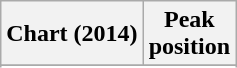<table class="wikitable sortable">
<tr>
<th>Chart (2014)</th>
<th>Peak<br>position</th>
</tr>
<tr>
</tr>
<tr>
</tr>
</table>
